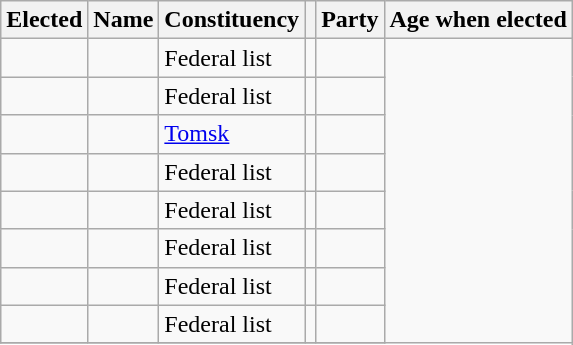<table class="sortable wikitable">
<tr>
<th>Elected</th>
<th>Name</th>
<th>Constituency</th>
<th class="unsortable"></th>
<th>Party</th>
<th>Age when elected</th>
</tr>
<tr>
<td></td>
<td></td>
<td>Federal list</td>
<td></td>
<td></td>
</tr>
<tr>
<td></td>
<td></td>
<td>Federal list</td>
<td></td>
<td></td>
</tr>
<tr>
<td></td>
<td></td>
<td><a href='#'>Tomsk</a></td>
<td></td>
<td></td>
</tr>
<tr>
<td></td>
<td></td>
<td>Federal list</td>
<td></td>
<td></td>
</tr>
<tr>
<td></td>
<td></td>
<td>Federal list</td>
<td></td>
<td></td>
</tr>
<tr>
<td></td>
<td></td>
<td>Federal list</td>
<td></td>
<td></td>
</tr>
<tr>
<td></td>
<td></td>
<td>Federal list</td>
<td></td>
<td></td>
</tr>
<tr>
<td></td>
<td></td>
<td>Federal list</td>
<td></td>
<td></td>
</tr>
<tr>
</tr>
</table>
